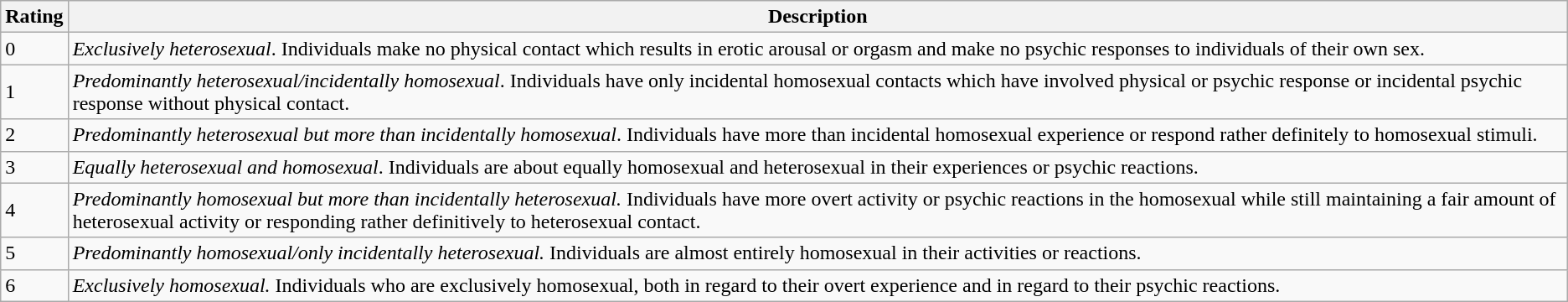<table class="wikitable">
<tr>
<th>Rating</th>
<th>Description</th>
</tr>
<tr>
<td>0</td>
<td><em>Exclusively heterosexual</em>. Individuals make no physical contact which results in erotic arousal or orgasm and make no psychic responses to individuals of their own sex.</td>
</tr>
<tr>
<td>1</td>
<td><em>Predominantly heterosexual/incidentally homosexual</em>. Individuals have only incidental homosexual contacts which have involved physical or psychic response or incidental psychic response without physical contact.</td>
</tr>
<tr>
<td>2</td>
<td><em>Predominantly heterosexual but more than incidentally homosexual</em>. Individuals have more than incidental homosexual experience or respond rather definitely to homosexual stimuli.</td>
</tr>
<tr>
<td>3</td>
<td><em>Equally heterosexual and homosexual</em>. Individuals are about equally homosexual and heterosexual in their experiences or psychic reactions.</td>
</tr>
<tr>
<td>4</td>
<td><em>Predominantly homosexual but more than incidentally heterosexual.</em> Individuals have more overt activity or psychic reactions in the homosexual while still maintaining a fair amount of heterosexual activity or responding rather definitively to heterosexual contact.</td>
</tr>
<tr>
<td>5</td>
<td><em>Predominantly homosexual/only incidentally heterosexual.</em> Individuals are almost entirely homosexual in their activities or reactions.</td>
</tr>
<tr>
<td>6</td>
<td><em>Exclusively homosexual.</em> Individuals who are exclusively homosexual, both in regard to their overt experience and in regard to their psychic reactions.</td>
</tr>
</table>
